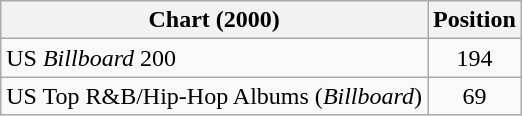<table class="wikitable sortable">
<tr>
<th>Chart (2000)</th>
<th>Position</th>
</tr>
<tr>
<td>US <em>Billboard</em> 200</td>
<td style="text-align:center;">194</td>
</tr>
<tr>
<td>US Top R&B/Hip-Hop Albums (<em>Billboard</em>)</td>
<td style="text-align:center;">69</td>
</tr>
</table>
